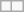<table style="float:center" class="wikitable"|>
<tr>
<td></td>
<td></td>
</tr>
</table>
